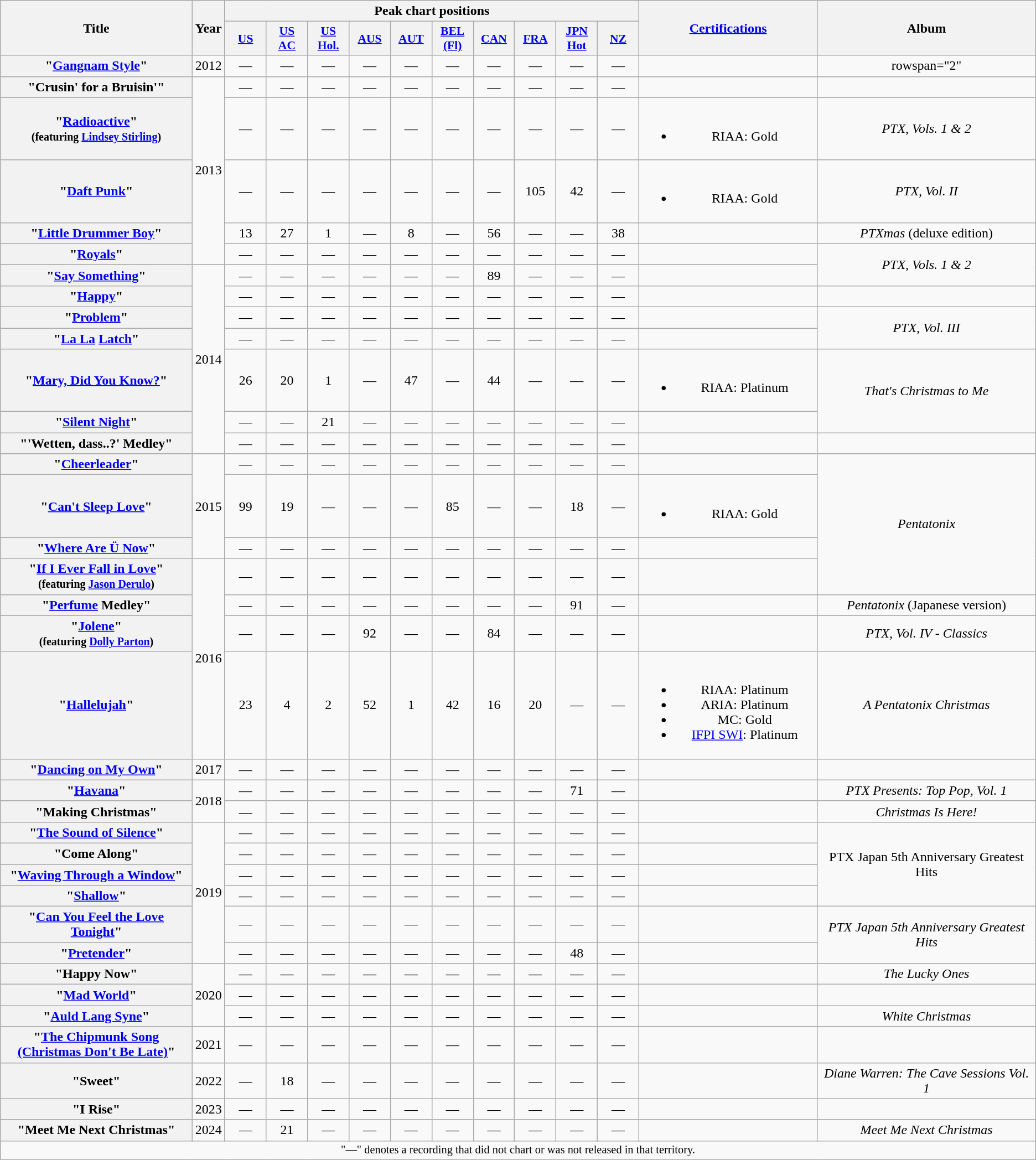<table class="wikitable plainrowheaders" style="text-align:center;">
<tr>
<th scope="col" rowspan="2" style="width:14em;">Title</th>
<th scope="col" rowspan="2" style="width:1em;">Year</th>
<th scope="col" colspan="10">Peak chart positions</th>
<th scope="col" rowspan="2" style="width:13em;"><a href='#'>Certifications</a></th>
<th scope="col" rowspan="2" style="width:16em;">Album</th>
</tr>
<tr>
<th scope="col" style="width:3em;font-size:90%;"><a href='#'>US</a><br></th>
<th scope="col" style="width:3em;font-size:90%;"><a href='#'>US<br>AC</a><br></th>
<th scope="col" style="width:3em;font-size:90%;"><a href='#'>US<br>Hol.</a><br></th>
<th scope="col" style="width:3em;font-size:90%;"><a href='#'>AUS</a><br></th>
<th scope="col" style="width:3em;font-size:90%;"><a href='#'>AUT</a><br></th>
<th scope="col" style="width:3em;font-size:90%;"><a href='#'>BEL<br>(Fl)</a><br></th>
<th scope="col" style="width:3em;font-size:90%;"><a href='#'>CAN</a><br></th>
<th scope="col" style="width:3em;font-size:90%;"><a href='#'>FRA</a><br></th>
<th scope="col" style="width:3em;font-size:90%;"><a href='#'>JPN<br>Hot</a><br></th>
<th scope="col" style="width:3em;font-size:90%;"><a href='#'>NZ</a><br></th>
</tr>
<tr>
<th scope="row">"<a href='#'>Gangnam Style</a>" </th>
<td>2012</td>
<td>—</td>
<td>—</td>
<td>—</td>
<td>—</td>
<td>—</td>
<td>—</td>
<td>—</td>
<td>—</td>
<td>—</td>
<td>—</td>
<td></td>
<td>rowspan="2" </td>
</tr>
<tr>
<th scope="row">"Crusin' for a Bruisin'"<br></th>
<td rowspan="5">2013</td>
<td>—</td>
<td>—</td>
<td>—</td>
<td>—</td>
<td>—</td>
<td>—</td>
<td>—</td>
<td>—</td>
<td>—</td>
<td>—</td>
<td></td>
</tr>
<tr>
<th scope="row">"<a href='#'>Radioactive</a>"<br><small>(featuring <a href='#'>Lindsey Stirling</a>)</small></th>
<td>—</td>
<td>—</td>
<td>—</td>
<td>—</td>
<td>—</td>
<td>—</td>
<td>—</td>
<td>—</td>
<td>—</td>
<td>—</td>
<td><br><ul><li>RIAA: Gold</li></ul></td>
<td><em>PTX, Vols. 1 & 2</em></td>
</tr>
<tr>
<th scope="row">"<a href='#'>Daft Punk</a>"</th>
<td>—</td>
<td>—</td>
<td>—</td>
<td>—</td>
<td>—</td>
<td>—</td>
<td>—</td>
<td>105</td>
<td>42</td>
<td>—</td>
<td><br><ul><li>RIAA: Gold</li></ul></td>
<td><em>PTX, Vol. II</em></td>
</tr>
<tr>
<th scope="row">"<a href='#'>Little Drummer Boy</a>"</th>
<td>13</td>
<td>27</td>
<td>1</td>
<td>—</td>
<td>8</td>
<td>—</td>
<td>56</td>
<td>—</td>
<td>—</td>
<td>38</td>
<td></td>
<td><em>PTXmas</em> (deluxe edition)</td>
</tr>
<tr>
<th scope="row">"<a href='#'>Royals</a>"</th>
<td>—</td>
<td>—</td>
<td>—</td>
<td>—</td>
<td>—</td>
<td>—</td>
<td>—</td>
<td>—</td>
<td>—</td>
<td>—</td>
<td></td>
<td rowspan="2"><em>PTX, Vols. 1 & 2</em></td>
</tr>
<tr>
<th scope="row">"<a href='#'>Say Something</a>"</th>
<td rowspan="7">2014</td>
<td>—</td>
<td>—</td>
<td>—</td>
<td>—</td>
<td>—</td>
<td>—</td>
<td>89</td>
<td>—</td>
<td>—</td>
<td>—</td>
<td></td>
</tr>
<tr>
<th scope="row">"<a href='#'>Happy</a>"</th>
<td>—</td>
<td>—</td>
<td>—</td>
<td>—</td>
<td>—</td>
<td>—</td>
<td>—</td>
<td>—</td>
<td>—</td>
<td>—</td>
<td></td>
<td></td>
</tr>
<tr>
<th scope="row">"<a href='#'>Problem</a>"</th>
<td>—</td>
<td>—</td>
<td>—</td>
<td>—</td>
<td>—</td>
<td>—</td>
<td>—</td>
<td>—</td>
<td>—</td>
<td>—</td>
<td></td>
<td rowspan="2"><em>PTX, Vol. III</em></td>
</tr>
<tr>
<th scope="row">"<a href='#'>La La</a> <a href='#'>Latch</a>"</th>
<td>—</td>
<td>—</td>
<td>—</td>
<td>—</td>
<td>—</td>
<td>—</td>
<td>—</td>
<td>—</td>
<td>—</td>
<td>—</td>
<td></td>
</tr>
<tr>
<th scope="row">"<a href='#'>Mary, Did You Know?</a>"</th>
<td>26</td>
<td>20</td>
<td>1</td>
<td>—</td>
<td>47</td>
<td>—</td>
<td>44</td>
<td>—</td>
<td>—</td>
<td>—</td>
<td><br><ul><li>RIAA: Platinum</li></ul></td>
<td rowspan="2"><em>That's Christmas to Me</em></td>
</tr>
<tr>
<th scope="row">"<a href='#'>Silent Night</a>"</th>
<td>—</td>
<td>—</td>
<td>21</td>
<td>—</td>
<td>—</td>
<td>—</td>
<td>—</td>
<td>—</td>
<td>—</td>
<td>—</td>
<td></td>
</tr>
<tr>
<th scope="row">"'Wetten, dass..?' Medley"</th>
<td>—</td>
<td>—</td>
<td>—</td>
<td>—</td>
<td>—</td>
<td>—</td>
<td>—</td>
<td>—</td>
<td>—</td>
<td>—</td>
<td></td>
<td></td>
</tr>
<tr>
<th scope="row">"<a href='#'>Cheerleader</a>"</th>
<td rowspan="3">2015</td>
<td>—</td>
<td>—</td>
<td>—</td>
<td>—</td>
<td>—</td>
<td>—</td>
<td>—</td>
<td>—</td>
<td>—</td>
<td>—</td>
<td></td>
<td rowspan="4"><em>Pentatonix</em></td>
</tr>
<tr>
<th scope="row">"<a href='#'>Can't Sleep Love</a>"</th>
<td>99</td>
<td>19</td>
<td>—</td>
<td>—</td>
<td>—</td>
<td>85</td>
<td>—</td>
<td>—</td>
<td>18</td>
<td>—</td>
<td><br><ul><li>RIAA: Gold</li></ul></td>
</tr>
<tr>
<th scope="row">"<a href='#'>Where Are Ü Now</a>"</th>
<td>—</td>
<td>—</td>
<td>—</td>
<td>—</td>
<td>—</td>
<td>—</td>
<td>—</td>
<td>—</td>
<td>—</td>
<td>—</td>
<td></td>
</tr>
<tr>
<th scope="row">"<a href='#'>If I Ever Fall in Love</a>"<br><small>(featuring <a href='#'>Jason Derulo</a>)</small></th>
<td rowspan="4">2016</td>
<td>—</td>
<td>—</td>
<td>—</td>
<td>—</td>
<td>—</td>
<td>—</td>
<td>—</td>
<td>—</td>
<td>—</td>
<td>—</td>
<td></td>
</tr>
<tr>
<th scope="row">"<a href='#'>Perfume</a> Medley"</th>
<td>—</td>
<td>—</td>
<td>—</td>
<td>—</td>
<td>—</td>
<td>—</td>
<td>—</td>
<td>—</td>
<td>91</td>
<td>—</td>
<td></td>
<td><em>Pentatonix</em> (Japanese version)</td>
</tr>
<tr>
<th scope="row">"<a href='#'>Jolene</a>"<br><small>(featuring <a href='#'>Dolly Parton</a>)</small></th>
<td>—</td>
<td>—</td>
<td>—</td>
<td>92</td>
<td>—</td>
<td>—</td>
<td>84</td>
<td>—</td>
<td>—</td>
<td>—</td>
<td></td>
<td><em>PTX, Vol. IV - Classics</em></td>
</tr>
<tr>
<th scope="row">"<a href='#'>Hallelujah</a>"</th>
<td>23</td>
<td>4</td>
<td>2</td>
<td>52</td>
<td>1</td>
<td>42</td>
<td>16</td>
<td>20</td>
<td>—</td>
<td>—</td>
<td><br><ul><li>RIAA: Platinum</li><li>ARIA: Platinum</li><li>MC: Gold</li><li><a href='#'>IFPI SWI</a>: Platinum</li></ul></td>
<td><em>A Pentatonix Christmas</em></td>
</tr>
<tr>
<th scope="row">"<a href='#'>Dancing on My Own</a>"</th>
<td>2017</td>
<td>—</td>
<td>—</td>
<td>—</td>
<td>—</td>
<td>—</td>
<td>—</td>
<td>—</td>
<td>—</td>
<td>—</td>
<td>—</td>
<td></td>
<td></td>
</tr>
<tr>
<th scope="row">"<a href='#'>Havana</a>"</th>
<td rowspan="2">2018</td>
<td>—</td>
<td>—</td>
<td>—</td>
<td>—</td>
<td>—</td>
<td>—</td>
<td>—</td>
<td>—</td>
<td>71</td>
<td>—</td>
<td></td>
<td><em>PTX Presents: Top Pop, Vol. 1</em></td>
</tr>
<tr>
<th scope="row">"Making Christmas"</th>
<td>—</td>
<td>—</td>
<td>—</td>
<td>—</td>
<td>—</td>
<td>—</td>
<td>—</td>
<td>—</td>
<td>—</td>
<td>—</td>
<td></td>
<td><em>Christmas Is Here!</em></td>
</tr>
<tr>
<th scope="row">"<a href='#'>The Sound of Silence</a>"</th>
<td rowspan="6">2019</td>
<td>—</td>
<td>—</td>
<td>—</td>
<td>—</td>
<td>—</td>
<td>—</td>
<td>—</td>
<td>—</td>
<td>—</td>
<td>—</td>
<td></td>
<td rowspan="4">PTX Japan 5th Anniversary Greatest Hits</td>
</tr>
<tr>
<th scope="row">"Come Along"</th>
<td>—</td>
<td>—</td>
<td>—</td>
<td>—</td>
<td>—</td>
<td>—</td>
<td>—</td>
<td>—</td>
<td>—</td>
<td>—</td>
<td></td>
</tr>
<tr>
<th scope="row">"<a href='#'>Waving Through a Window</a>"</th>
<td>—</td>
<td>—</td>
<td>—</td>
<td>—</td>
<td>—</td>
<td>—</td>
<td>—</td>
<td>—</td>
<td>—</td>
<td>—</td>
<td></td>
</tr>
<tr>
<th scope="row">"<a href='#'>Shallow</a>"</th>
<td>—</td>
<td>—</td>
<td>—</td>
<td>—</td>
<td>—</td>
<td>—</td>
<td>—</td>
<td>—</td>
<td>—</td>
<td>—</td>
<td></td>
</tr>
<tr>
<th scope="row">"<a href='#'>Can You Feel the Love Tonight</a>"</th>
<td>—</td>
<td>—</td>
<td>—</td>
<td>—</td>
<td>—</td>
<td>—</td>
<td>—</td>
<td>—</td>
<td>—</td>
<td>—</td>
<td></td>
<td rowspan="2"><em>PTX Japan 5th Anniversary Greatest Hits</em></td>
</tr>
<tr>
<th scope="row">"<a href='#'>Pretender</a>"</th>
<td>—</td>
<td>—</td>
<td>—</td>
<td>—</td>
<td>—</td>
<td>—</td>
<td>—</td>
<td>—</td>
<td>48</td>
<td>—</td>
<td></td>
</tr>
<tr>
<th scope="row">"Happy Now"</th>
<td rowspan="3">2020</td>
<td>—</td>
<td>—</td>
<td>—</td>
<td>—</td>
<td>—</td>
<td>—</td>
<td>—</td>
<td>—</td>
<td>—</td>
<td>—</td>
<td></td>
<td><em>The Lucky Ones</em></td>
</tr>
<tr>
<th scope="row">"<a href='#'>Mad World</a>"</th>
<td>—</td>
<td>—</td>
<td>—</td>
<td>—</td>
<td>—</td>
<td>—</td>
<td>—</td>
<td>—</td>
<td>—</td>
<td>—</td>
<td></td>
<td></td>
</tr>
<tr>
<th scope="row">"<a href='#'>Auld Lang Syne</a>"</th>
<td>—</td>
<td>—</td>
<td>—</td>
<td>—</td>
<td>—</td>
<td>—</td>
<td>—</td>
<td>—</td>
<td>—</td>
<td>—</td>
<td></td>
<td><em>White Christmas</em></td>
</tr>
<tr>
<th scope="row">"<a href='#'>The Chipmunk Song (Christmas Don't Be Late)</a>"<br></th>
<td>2021</td>
<td>—</td>
<td>—</td>
<td>—</td>
<td>—</td>
<td>—</td>
<td>—</td>
<td>—</td>
<td>—</td>
<td>—</td>
<td>—</td>
<td></td>
<td></td>
</tr>
<tr>
<th scope="row">"Sweet" <br> </th>
<td>2022</td>
<td>—</td>
<td>18</td>
<td>—</td>
<td>—</td>
<td>—</td>
<td>—</td>
<td>—</td>
<td>—</td>
<td>—</td>
<td>—</td>
<td></td>
<td><em>Diane Warren: The Cave Sessions Vol. 1</em></td>
</tr>
<tr>
<th scope="row">"I Rise"</th>
<td>2023</td>
<td>—</td>
<td>—</td>
<td>—</td>
<td>—</td>
<td>—</td>
<td>—</td>
<td>—</td>
<td>—</td>
<td>—</td>
<td>—</td>
<td></td>
<td></td>
</tr>
<tr>
<th scope="row">"Meet Me Next Christmas"</th>
<td>2024</td>
<td>—</td>
<td>21</td>
<td>—</td>
<td>—</td>
<td>—</td>
<td>—</td>
<td>—</td>
<td>—</td>
<td>—</td>
<td>—</td>
<td></td>
<td><em>Meet Me Next Christmas</em></td>
</tr>
<tr>
<td colspan="14" style="font-size:85%">"—" denotes a recording that did not chart or was not released in that territory.</td>
</tr>
</table>
